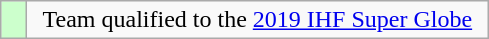<table class="wikitable" style="text-align: center;">
<tr>
<td width=10px bgcolor=#ccffcc></td>
<td width=300px>Team qualified to the <a href='#'>2019 IHF Super Globe</a></td>
</tr>
</table>
